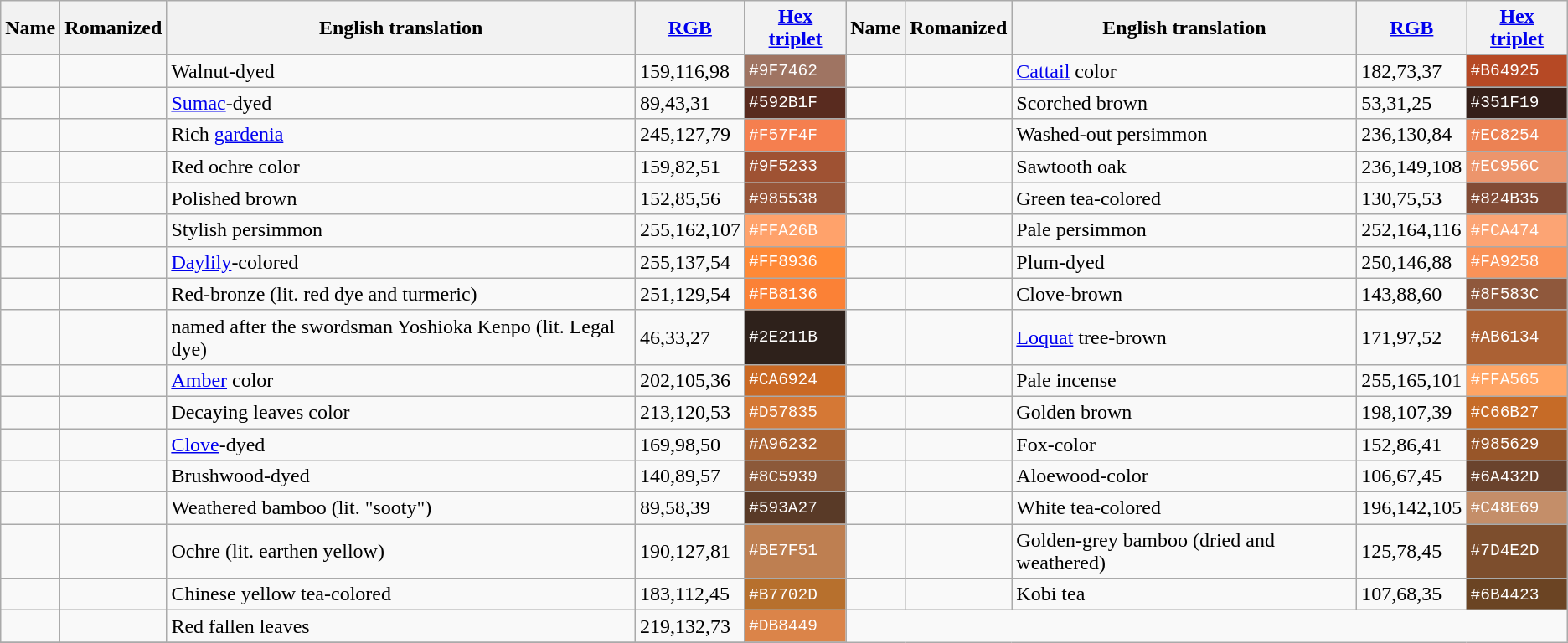<table class="wikitable">
<tr>
<th>Name</th>
<th>Romanized</th>
<th>English translation</th>
<th><a href='#'>RGB</a></th>
<th><a href='#'>Hex triplet</a></th>
<th>Name</th>
<th>Romanized</th>
<th>English translation</th>
<th><a href='#'>RGB</a></th>
<th><a href='#'>Hex triplet</a></th>
</tr>
<tr>
<td></td>
<td></td>
<td>Walnut-dyed</td>
<td>159,116,98</td>
<td style="background:#9F7462; color:#ffffff; font-family:monospace;">#9F7462</td>
<td></td>
<td></td>
<td><a href='#'>Cattail</a> color</td>
<td>182,73,37</td>
<td style="background:#B64925; color:#ffffff; font-family:monospace;">#B64925</td>
</tr>
<tr>
<td></td>
<td></td>
<td><a href='#'>Sumac</a>-dyed</td>
<td>89,43,31</td>
<td style="background:#592B1F; color:#ffffff; font-family:monospace;">#592B1F</td>
<td></td>
<td></td>
<td>Scorched brown</td>
<td>53,31,25</td>
<td style="background:#351F19; color:#ffffff; font-family:monospace;">#351F19</td>
</tr>
<tr>
<td></td>
<td></td>
<td>Rich <a href='#'>gardenia</a></td>
<td>245,127,79</td>
<td style="background:#F57F4F; color:#ffffff; font-family:monospace;">#F57F4F</td>
<td></td>
<td></td>
<td>Washed-out persimmon</td>
<td>236,130,84</td>
<td style="background:#EC8254; color:#ffffff; font-family:monospace;">#EC8254</td>
</tr>
<tr>
<td></td>
<td></td>
<td>Red ochre color</td>
<td>159,82,51</td>
<td style="background:#9F5233; color:#ffffff; font-family:monospace;">#9F5233</td>
<td></td>
<td></td>
<td>Sawtooth oak</td>
<td>236,149,108</td>
<td style="background:#EC956C; color:#ffffff; font-family:monospace;">#EC956C</td>
</tr>
<tr>
<td></td>
<td></td>
<td>Polished brown</td>
<td>152,85,56</td>
<td style="background:#985538; color:#ffffff; font-family:monospace;">#985538</td>
<td></td>
<td></td>
<td>Green tea-colored</td>
<td>130,75,53</td>
<td style="background:#824B35; color:#ffffff; font-family:monospace;">#824B35</td>
</tr>
<tr>
<td></td>
<td></td>
<td>Stylish persimmon</td>
<td>255,162,107</td>
<td style="background:#FFA26B; color:#ffffff; font-family:monospace;">#FFA26B</td>
<td></td>
<td></td>
<td>Pale persimmon</td>
<td>252,164,116</td>
<td style="background:#FCA474; color:#ffffff; font-family:monospace;">#FCA474</td>
</tr>
<tr>
<td></td>
<td></td>
<td><a href='#'>Daylily</a>-colored</td>
<td>255,137,54</td>
<td style="background:#FF8936; color:#ffffff; font-family:monospace;">#FF8936</td>
<td></td>
<td></td>
<td>Plum-dyed</td>
<td>250,146,88</td>
<td style="background:#FA9258; color:#ffffff; font-family:monospace;">#FA9258</td>
</tr>
<tr>
<td></td>
<td></td>
<td>Red-bronze (lit. red dye and turmeric)</td>
<td>251,129,54</td>
<td style="background:#FB8136; color:#ffffff; font-family:monospace;">#FB8136</td>
<td></td>
<td></td>
<td>Clove-brown</td>
<td>143,88,60</td>
<td style="background:#8F583C; color:#ffffff; font-family:monospace;">#8F583C</td>
</tr>
<tr>
<td></td>
<td></td>
<td>named after the swordsman Yoshioka Kenpo (lit. Legal dye)</td>
<td>46,33,27</td>
<td style="background:#2E211B; color:#ffffff; font-family:monospace;">#2E211B</td>
<td></td>
<td></td>
<td><a href='#'>Loquat</a> tree-brown</td>
<td>171,97,52</td>
<td style="background:#AB6134; color:#ffffff; font-family:monospace;">#AB6134</td>
</tr>
<tr>
<td></td>
<td></td>
<td><a href='#'>Amber</a> color</td>
<td>202,105,36</td>
<td style="background:#CA6924; color:#ffffff; font-family:monospace;">#CA6924</td>
<td></td>
<td></td>
<td>Pale incense</td>
<td>255,165,101</td>
<td style="background:#FFA565; color:#ffffff; font-family:monospace;">#FFA565</td>
</tr>
<tr>
<td></td>
<td></td>
<td>Decaying leaves color</td>
<td>213,120,53</td>
<td style="background:#d57835; color:#ffffff; font-family:monospace;">#D57835</td>
<td></td>
<td></td>
<td>Golden brown</td>
<td>198,107,39</td>
<td style="background:#C66B27; color:#ffffff; font-family:monospace;">#C66B27</td>
</tr>
<tr>
<td></td>
<td></td>
<td><a href='#'>Clove</a>-dyed</td>
<td>169,98,50</td>
<td style="background:#A96232; color:#ffffff; font-family:monospace;">#A96232</td>
<td></td>
<td></td>
<td>Fox-color</td>
<td>152,86,41</td>
<td style="background:#985629; color:#ffffff; font-family:monospace;">#985629</td>
</tr>
<tr>
<td></td>
<td></td>
<td>Brushwood-dyed</td>
<td>140,89,57</td>
<td style="background:#8C5939; color:#ffffff; font-family:monospace;">#8C5939</td>
<td></td>
<td></td>
<td>Aloewood-color</td>
<td>106,67,45</td>
<td style="background:#6A432D; color:#ffffff; font-family:monospace;">#6A432D</td>
</tr>
<tr>
<td></td>
<td></td>
<td>Weathered bamboo (lit. "sooty")</td>
<td>89,58,39</td>
<td style="background:#593A27; color:#ffffff; font-family:monospace;">#593A27</td>
<td></td>
<td></td>
<td>White tea-colored</td>
<td>196,142,105</td>
<td style="background:#C48E69; color:#ffffff; font-family:monospace;">#C48E69</td>
</tr>
<tr>
<td></td>
<td></td>
<td>Ochre (lit. earthen yellow)</td>
<td>190,127,81</td>
<td style="background:#BE7F51; color:#ffffff; font-family:monospace;">#BE7F51</td>
<td></td>
<td></td>
<td>Golden-grey bamboo (dried and weathered)</td>
<td>125,78,45</td>
<td style="background:#7D4E2D; color:#ffffff; font-family:monospace;">#7D4E2D</td>
</tr>
<tr>
<td></td>
<td></td>
<td>Chinese yellow tea-colored</td>
<td>183,112,45</td>
<td style="background:#B7702D; color:#ffffff; font-family:monospace;">#B7702D</td>
<td></td>
<td></td>
<td>Kobi tea</td>
<td>107,68,35</td>
<td style="background:#6B4423; color:#ffffff; font-family:monospace;">#6B4423</td>
</tr>
<tr>
<td></td>
<td></td>
<td>Red fallen leaves</td>
<td>219,132,73</td>
<td style="background:#db8449; color:#ffffff; font-family:monospace;">#DB8449</td>
</tr>
<tr>
</tr>
</table>
